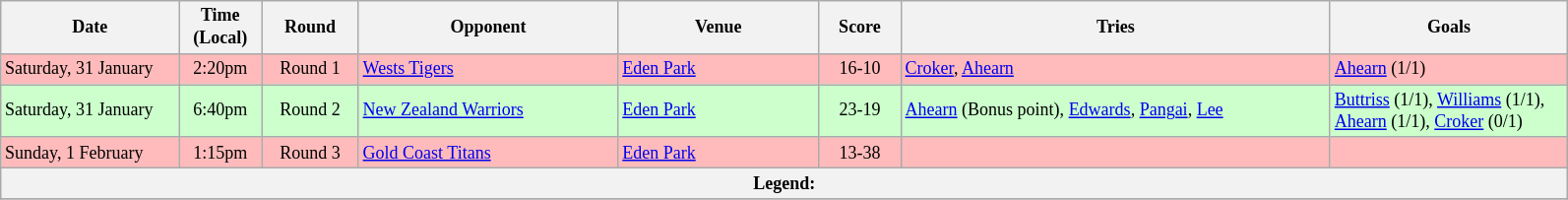<table class="wikitable" style="font-size:75%;">
<tr>
<th width="115">Date</th>
<th width="50">Time (Local)</th>
<th width="60">Round</th>
<th width="170">Opponent</th>
<th width="130">Venue</th>
<th width="50">Score</th>
<th width="285">Tries</th>
<th width="155">Goals</th>
</tr>
<tr bgcolor=#FFBBBB>
<td>Saturday, 31 January</td>
<td style="text-align:center;">2:20pm</td>
<td style="text-align:center;">Round 1</td>
<td> <a href='#'>Wests Tigers</a></td>
<td><a href='#'>Eden Park</a></td>
<td style="text-align:center;">16-10</td>
<td><a href='#'>Croker</a>, <a href='#'>Ahearn</a></td>
<td><a href='#'>Ahearn</a> (1/1)</td>
</tr>
<tr bgcolor=#CCFFCC>
<td>Saturday, 31 January</td>
<td style="text-align:center;">6:40pm</td>
<td style="text-align:center;">Round 2</td>
<td> <a href='#'>New Zealand Warriors</a></td>
<td><a href='#'>Eden Park</a></td>
<td style="text-align:center;">23-19</td>
<td><a href='#'>Ahearn</a> (Bonus point), <a href='#'>Edwards</a>, <a href='#'>Pangai</a>, <a href='#'>Lee</a></td>
<td><a href='#'>Buttriss</a> (1/1), <a href='#'>Williams</a> (1/1), <a href='#'>Ahearn</a> (1/1), <a href='#'>Croker</a> (0/1)</td>
</tr>
<tr bgcolor=#FFBBBB>
<td>Sunday, 1 February</td>
<td style="text-align:center;">1:15pm</td>
<td style="text-align:center;">Round 3</td>
<td> <a href='#'>Gold Coast Titans</a></td>
<td><a href='#'>Eden Park</a></td>
<td style="text-align:center;">13-38</td>
<td></td>
<td></td>
</tr>
<tr>
<th colspan="8">Legend:   </th>
</tr>
<tr>
</tr>
</table>
